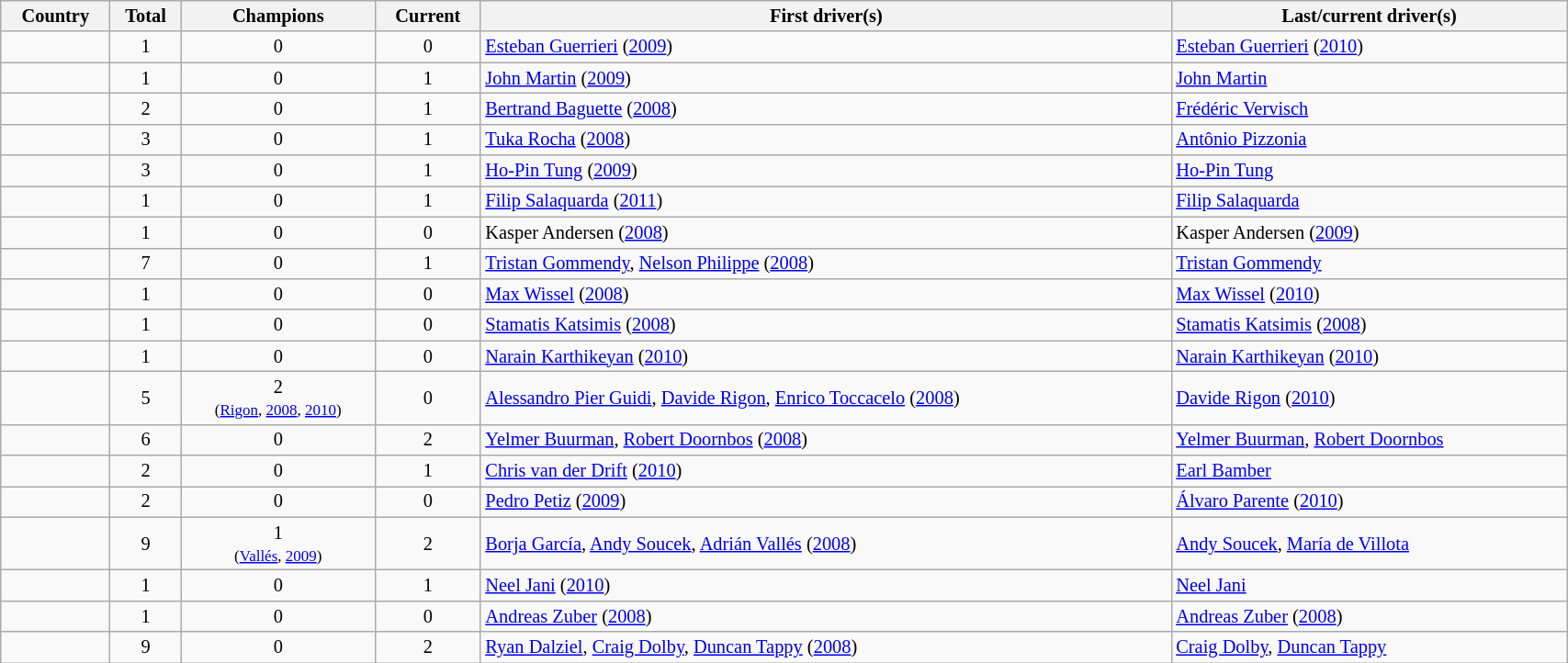<table class="wikitable sortable" style="font-size: 85%" width="90%">
<tr>
<th>Country</th>
<th>Total</th>
<th>Champions</th>
<th>Current</th>
<th>First driver(s)</th>
<th>Last/current driver(s)</th>
</tr>
<tr align="center">
<td align="left"></td>
<td>1</td>
<td>0</td>
<td>0</td>
<td align="left"><a href='#'>Esteban Guerrieri</a> (<a href='#'>2009</a>)</td>
<td align="left"><a href='#'>Esteban Guerrieri</a> (<a href='#'>2010</a>)</td>
</tr>
<tr align="center">
<td align="left"></td>
<td>1</td>
<td>0</td>
<td>1</td>
<td align="left"><a href='#'>John Martin</a> (<a href='#'>2009</a>)</td>
<td align="left"><a href='#'>John Martin</a></td>
</tr>
<tr align="center">
<td align="left"></td>
<td>2</td>
<td>0</td>
<td>1</td>
<td align="left"><a href='#'>Bertrand Baguette</a> (<a href='#'>2008</a>)</td>
<td align="left"><a href='#'>Frédéric Vervisch</a></td>
</tr>
<tr align="center">
<td align="left"></td>
<td>3</td>
<td>0</td>
<td>1</td>
<td align="left"><a href='#'>Tuka Rocha</a> (<a href='#'>2008</a>)</td>
<td align="left"><a href='#'>Antônio Pizzonia</a></td>
</tr>
<tr align="center">
<td align="left"></td>
<td>3</td>
<td>0</td>
<td>1</td>
<td align="left"><a href='#'>Ho-Pin Tung</a> (<a href='#'>2009</a>)</td>
<td align="left"><a href='#'>Ho-Pin Tung</a></td>
</tr>
<tr align="center">
<td align="left"></td>
<td>1</td>
<td>0</td>
<td>1</td>
<td align="left"><a href='#'>Filip Salaquarda</a> (<a href='#'>2011</a>)</td>
<td align="left"><a href='#'>Filip Salaquarda</a></td>
</tr>
<tr align="center">
<td align="left"></td>
<td>1</td>
<td>0</td>
<td>0</td>
<td align="left">Kasper Andersen (<a href='#'>2008</a>)</td>
<td align="left">Kasper Andersen (<a href='#'>2009</a>)</td>
</tr>
<tr align="center">
<td align="left"></td>
<td>7</td>
<td>0</td>
<td>1</td>
<td align="left"><a href='#'>Tristan Gommendy</a>, <a href='#'>Nelson Philippe</a> (<a href='#'>2008</a>)</td>
<td align="left"><a href='#'>Tristan Gommendy</a></td>
</tr>
<tr align="center">
<td align="left"></td>
<td>1</td>
<td>0</td>
<td>0</td>
<td align="left"><a href='#'>Max Wissel</a> (<a href='#'>2008</a>)</td>
<td align="left"><a href='#'>Max Wissel</a> (<a href='#'>2010</a>)</td>
</tr>
<tr align="center">
<td align="left"></td>
<td>1</td>
<td>0</td>
<td>0</td>
<td align="left"><a href='#'>Stamatis Katsimis</a> (<a href='#'>2008</a>)</td>
<td align="left"><a href='#'>Stamatis Katsimis</a> (<a href='#'>2008</a>)</td>
</tr>
<tr align="center">
<td align="left"></td>
<td>1</td>
<td>0</td>
<td>0</td>
<td align="left"><a href='#'>Narain Karthikeyan</a> (<a href='#'>2010</a>)</td>
<td align="left"><a href='#'>Narain Karthikeyan</a> (<a href='#'>2010</a>)</td>
</tr>
<tr align="center">
<td align="left"></td>
<td>5</td>
<td>2<br><small>(<a href='#'>Rigon</a>, <a href='#'>2008</a>, <a href='#'>2010</a>)</small></td>
<td>0</td>
<td align="left"><a href='#'>Alessandro Pier Guidi</a>, <a href='#'>Davide Rigon</a>, <a href='#'>Enrico Toccacelo</a> (<a href='#'>2008</a>)</td>
<td align="left"><a href='#'>Davide Rigon</a> (<a href='#'>2010</a>)</td>
</tr>
<tr align="center">
<td align="left"></td>
<td>6</td>
<td>0</td>
<td>2</td>
<td align="left"><a href='#'>Yelmer Buurman</a>, <a href='#'>Robert Doornbos</a> (<a href='#'>2008</a>)</td>
<td align="left"><a href='#'>Yelmer Buurman</a>, <a href='#'>Robert Doornbos</a></td>
</tr>
<tr align="center">
<td align="left"></td>
<td>2</td>
<td>0</td>
<td>1</td>
<td align="left"><a href='#'>Chris van der Drift</a> (<a href='#'>2010</a>)</td>
<td align="left"><a href='#'>Earl Bamber</a></td>
</tr>
<tr align="center">
<td align="left"></td>
<td>2</td>
<td>0</td>
<td>0</td>
<td align="left"><a href='#'>Pedro Petiz</a> (<a href='#'>2009</a>)</td>
<td align="left"><a href='#'>Álvaro Parente</a> (<a href='#'>2010</a>)</td>
</tr>
<tr align="center">
<td align="left"></td>
<td>9</td>
<td>1<br><small>(<a href='#'>Vallés</a>, <a href='#'>2009</a>)</small></td>
<td>2</td>
<td align="left"><a href='#'>Borja García</a>, <a href='#'>Andy Soucek</a>, <a href='#'>Adrián Vallés</a> (<a href='#'>2008</a>)</td>
<td align="left"><a href='#'>Andy Soucek</a>, <a href='#'>María de Villota</a></td>
</tr>
<tr align="center">
<td align="left"></td>
<td>1</td>
<td>0</td>
<td>1</td>
<td align="left"><a href='#'>Neel Jani</a> (<a href='#'>2010</a>)</td>
<td align="left"><a href='#'>Neel Jani</a></td>
</tr>
<tr align="center">
<td align="left"></td>
<td>1</td>
<td>0</td>
<td>0</td>
<td align="left"><a href='#'>Andreas Zuber</a> (<a href='#'>2008</a>)</td>
<td align="left"><a href='#'>Andreas Zuber</a> (<a href='#'>2008</a>)</td>
</tr>
<tr align="center">
<td align="left"></td>
<td>9</td>
<td>0</td>
<td>2</td>
<td align="left"><a href='#'>Ryan Dalziel</a>, <a href='#'>Craig Dolby</a>, <a href='#'>Duncan Tappy</a> (<a href='#'>2008</a>)</td>
<td align="left"><a href='#'>Craig Dolby</a>, <a href='#'>Duncan Tappy</a></td>
</tr>
</table>
